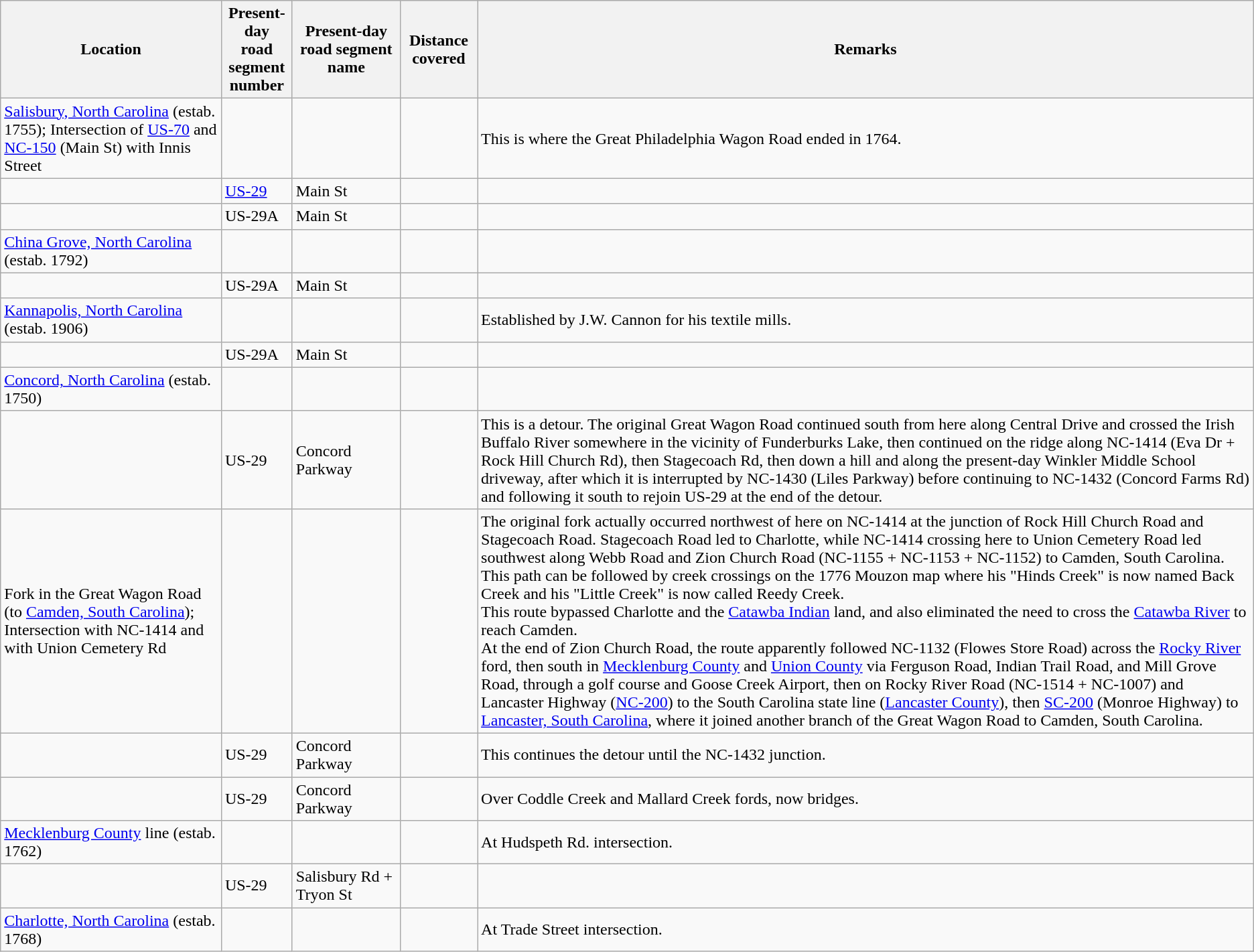<table class="wikitable">
<tr>
<th>Location</th>
<th>Present-day <br> road segment <br> number</th>
<th scope="col" width="100px">Present-day <br> road segment <br> name</th>
<th>Distance covered</th>
<th>Remarks</th>
</tr>
<tr>
<td><a href='#'>Salisbury, North Carolina</a> (estab. 1755);  Intersection of <a href='#'>US-70</a> and <a href='#'>NC-150</a> (Main St) with Innis Street</td>
<td></td>
<td></td>
<td></td>
<td>This is where the Great Philadelphia Wagon Road ended in 1764.</td>
</tr>
<tr>
<td></td>
<td><a href='#'>US-29</a></td>
<td>Main St</td>
<td align=center></td>
<td></td>
</tr>
<tr>
<td></td>
<td>US-29A</td>
<td>Main St</td>
<td align=center></td>
<td></td>
</tr>
<tr>
<td><a href='#'>China Grove, North Carolina</a> (estab. 1792)</td>
<td></td>
<td></td>
<td></td>
<td></td>
</tr>
<tr>
<td></td>
<td>US-29A</td>
<td>Main St</td>
<td align=center></td>
<td></td>
</tr>
<tr>
<td><a href='#'>Kannapolis, North Carolina</a> (estab. 1906)</td>
<td></td>
<td></td>
<td></td>
<td>Established by J.W. Cannon for his textile mills.</td>
</tr>
<tr>
<td></td>
<td>US-29A</td>
<td>Main St</td>
<td align=center></td>
<td></td>
</tr>
<tr>
<td><a href='#'>Concord, North Carolina</a> (estab. 1750)</td>
<td></td>
<td></td>
<td></td>
<td></td>
</tr>
<tr>
<td></td>
<td>US-29</td>
<td>Concord Parkway</td>
<td align=center></td>
<td>This is a detour. The original Great Wagon Road continued south from here along Central Drive and crossed the Irish Buffalo River somewhere in the vicinity of Funderburks Lake, then continued on the ridge along NC-1414 (Eva Dr + Rock Hill Church Rd), then Stagecoach Rd, then down a hill and along the present-day Winkler Middle School driveway, after which it is interrupted by NC-1430 (Liles Parkway) before continuing to NC-1432 (Concord Farms Rd) and following it south  to rejoin US-29 at the end of the detour.</td>
</tr>
<tr>
<td>Fork in the Great Wagon Road (to <a href='#'>Camden, South Carolina</a>);  Intersection with NC-1414 and with Union Cemetery Rd</td>
<td></td>
<td></td>
<td></td>
<td>The original fork actually occurred  northwest of here on NC-1414 at the junction of Rock Hill Church Road and Stagecoach Road. Stagecoach Road led to Charlotte, while NC-1414 crossing here to Union Cemetery Road led southwest along Webb Road and Zion Church Road (NC-1155 + NC-1153 + NC-1152) to Camden, South Carolina. This path can be followed by creek crossings on the 1776 Mouzon map where his "Hinds Creek" is now named Back Creek and his "Little Creek" is now called Reedy Creek.<br>This route bypassed Charlotte and the <a href='#'>Catawba Indian</a> land, and also eliminated the need to cross the <a href='#'>Catawba River</a> to reach Camden.<br>At the end of Zion Church Road, the route apparently followed NC-1132 (Flowes Store Road) across the <a href='#'>Rocky River</a> ford, then south in <a href='#'>Mecklenburg County</a> and <a href='#'>Union County</a> via Ferguson Road, Indian Trail Road, and Mill Grove Road, through a golf course and Goose Creek Airport, then on Rocky River Road (NC-1514 + NC-1007) and Lancaster Highway (<a href='#'>NC-200</a>) to the South Carolina state line (<a href='#'>Lancaster County</a>), then <a href='#'>SC-200</a> (Monroe Highway) to <a href='#'>Lancaster, South Carolina</a>, where it joined another branch of the Great Wagon Road to Camden, South Carolina.</td>
</tr>
<tr>
<td></td>
<td>US-29</td>
<td>Concord Parkway</td>
<td align=center></td>
<td>This continues the detour until the NC-1432 junction.</td>
</tr>
<tr>
<td></td>
<td>US-29</td>
<td>Concord Parkway</td>
<td align=center></td>
<td>Over Coddle Creek and Mallard Creek fords, now bridges.</td>
</tr>
<tr>
<td><a href='#'>Mecklenburg County</a> line (estab. 1762)</td>
<td></td>
<td></td>
<td></td>
<td>At Hudspeth Rd. intersection.</td>
</tr>
<tr>
<td></td>
<td>US-29</td>
<td>Salisbury Rd + Tryon St</td>
<td align=center></td>
<td></td>
</tr>
<tr>
<td><a href='#'>Charlotte, North Carolina</a> (estab. 1768)</td>
<td></td>
<td></td>
<td></td>
<td>At Trade Street intersection.</td>
</tr>
</table>
